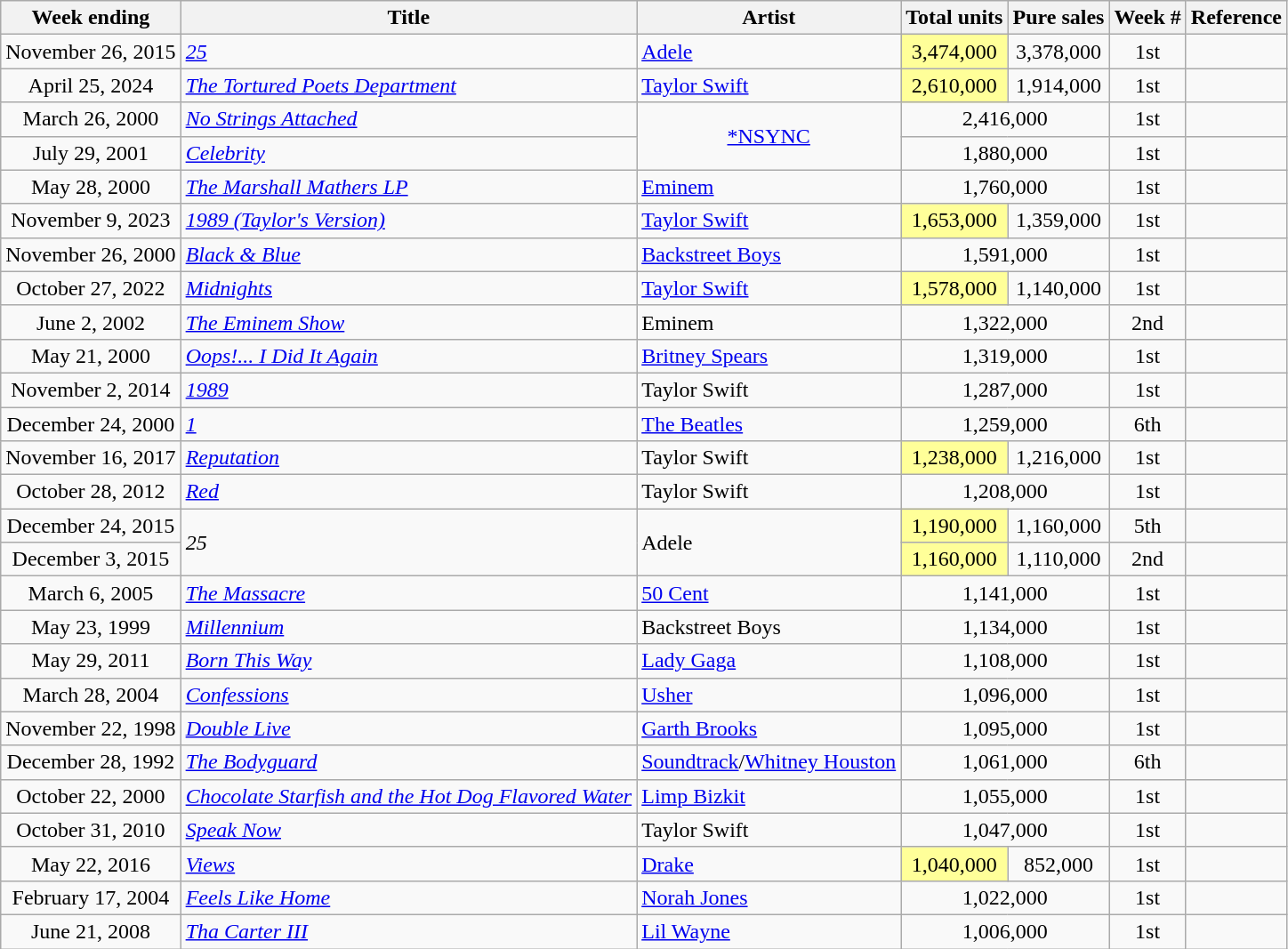<table class="wikitable sortable" style="text-align:center;">
<tr>
<th>Week ending</th>
<th>Title</th>
<th>Artist</th>
<th>Total units</th>
<th>Pure sales</th>
<th>Week #</th>
<th>Reference</th>
</tr>
<tr>
<td>November 26, 2015</td>
<td style="text-align: left;"><em><a href='#'>25</a></em></td>
<td style="text-align: left;"><a href='#'>Adele</a></td>
<td style="background-color:#FFFF99">3,474,000</td>
<td>3,378,000</td>
<td>1st</td>
<td><br></td>
</tr>
<tr>
<td>April 25, 2024</td>
<td style="text-align: left;"><em><a href='#'>The Tortured Poets Department</a></em></td>
<td rowspan="1" style="text-align: left;"><a href='#'>Taylor Swift</a></td>
<td style="background-color:#FFFF99">2,610,000</td>
<td>1,914,000</td>
<td>1st</td>
<td></td>
</tr>
<tr>
<td>March 26, 2000</td>
<td style="text-align: left;"><em><a href='#'>No Strings Attached</a></em></td>
<td rowspan="2” style="text-align: left;"><a href='#'>*NSYNC</a></td>
<td colspan=2>2,416,000</td>
<td>1st</td>
<td></td>
</tr>
<tr>
<td>July 29, 2001</td>
<td style="text-align: left;"><em><a href='#'>Celebrity</a></em></td>
<td colspan=2>1,880,000</td>
<td>1st</td>
<td></td>
</tr>
<tr>
<td>May 28, 2000</td>
<td style="text-align: left;"><em><a href='#'>The Marshall Mathers LP</a></em></td>
<td style="text-align: left;"><a href='#'>Eminem</a></td>
<td colspan=2>1,760,000</td>
<td>1st</td>
<td></td>
</tr>
<tr>
<td>November 9, 2023</td>
<td style="text-align: left;"><em><a href='#'>1989 (Taylor's Version)</a></em></td>
<td style="text-align: left;"><a href='#'>Taylor Swift</a></td>
<td style="background-color:#FFFF99">1,653,000</td>
<td>1,359,000</td>
<td>1st</td>
<td></td>
</tr>
<tr>
<td>November 26, 2000</td>
<td style="text-align: left;"><em><a href='#'>Black & Blue</a></em></td>
<td style="text-align: left;"><a href='#'>Backstreet Boys</a></td>
<td colspan=2>1,591,000</td>
<td>1st</td>
<td></td>
</tr>
<tr>
<td>October 27, 2022</td>
<td style="text-align: left;"><em><a href='#'>Midnights</a></em></td>
<td style="text-align: left;"><a href='#'>Taylor Swift</a></td>
<td style="background-color:#FFFF99">1,578,000</td>
<td>1,140,000</td>
<td>1st</td>
<td></td>
</tr>
<tr>
<td>June 2, 2002</td>
<td style="text-align: left;"><em><a href='#'>The Eminem Show</a></em></td>
<td style="text-align: left;">Eminem</td>
<td colspan=2>1,322,000</td>
<td>2nd</td>
<td></td>
</tr>
<tr>
<td>May 21, 2000</td>
<td style="text-align: left;"><em><a href='#'>Oops!... I Did It Again</a></em></td>
<td style="text-align: left;"><a href='#'>Britney Spears</a></td>
<td colspan=2>1,319,000</td>
<td>1st</td>
<td></td>
</tr>
<tr>
<td>November 2, 2014</td>
<td style="text-align: left;"><em><a href='#'>1989</a></em></td>
<td style="text-align: left;">Taylor Swift</td>
<td colspan=2>1,287,000</td>
<td>1st</td>
<td></td>
</tr>
<tr>
<td>December 24, 2000</td>
<td style="text-align: left;"><em><a href='#'>1</a></em></td>
<td style="text-align: left;"><a href='#'>The Beatles</a></td>
<td colspan=2>1,259,000</td>
<td>6th</td>
<td></td>
</tr>
<tr>
<td>November 16, 2017</td>
<td style="text-align: left;"><em><a href='#'>Reputation</a></em></td>
<td style="text-align: left;">Taylor Swift</td>
<td style="background-color:#FFFF99">1,238,000</td>
<td>1,216,000</td>
<td>1st</td>
<td></td>
</tr>
<tr>
<td>October 28, 2012</td>
<td style="text-align: left;"><em><a href='#'>Red</a></em></td>
<td style="text-align: left;">Taylor Swift</td>
<td colspan=2>1,208,000</td>
<td>1st</td>
<td></td>
</tr>
<tr>
<td>December 24, 2015</td>
<td rowspan="2" style="text-align: left;"><em>25</em></td>
<td rowspan="2" style="text-align: left;">Adele</td>
<td style="background-color:#FFFF99">1,190,000</td>
<td>1,160,000</td>
<td>5th</td>
<td></td>
</tr>
<tr>
<td>December 3, 2015</td>
<td style="background-color:#FFFF99">1,160,000</td>
<td>1,110,000</td>
<td>2nd</td>
<td></td>
</tr>
<tr>
<td>March 6, 2005</td>
<td style="text-align: left;"><em><a href='#'>The Massacre</a></em></td>
<td style="text-align: left;"><a href='#'>50 Cent</a></td>
<td colspan=2>1,141,000</td>
<td>1st</td>
<td></td>
</tr>
<tr>
<td>May 23, 1999</td>
<td style="text-align: left;"><em><a href='#'>Millennium</a></em></td>
<td style="text-align: left;">Backstreet Boys</td>
<td colspan=2>1,134,000</td>
<td>1st</td>
<td></td>
</tr>
<tr>
<td>May 29, 2011</td>
<td style="text-align: left;"><em><a href='#'>Born This Way</a></em></td>
<td style="text-align: left;"><a href='#'>Lady Gaga</a></td>
<td colspan=2>1,108,000</td>
<td>1st</td>
<td></td>
</tr>
<tr>
<td>March 28, 2004</td>
<td style="text-align: left;"><em><a href='#'>Confessions</a></em></td>
<td style="text-align: left;"><a href='#'>Usher</a></td>
<td colspan=2>1,096,000</td>
<td>1st</td>
<td></td>
</tr>
<tr>
<td>November 22, 1998</td>
<td style="text-align: left;"><em><a href='#'>Double Live</a></em></td>
<td style="text-align: left;"><a href='#'>Garth Brooks</a></td>
<td colspan=2>1,095,000</td>
<td>1st</td>
<td></td>
</tr>
<tr>
<td>December 28, 1992</td>
<td style="text-align: left;"><em><a href='#'>The Bodyguard</a></em></td>
<td style="text-align: left;"><a href='#'>Soundtrack</a>/<a href='#'>Whitney Houston</a></td>
<td colspan=2>1,061,000</td>
<td>6th</td>
<td></td>
</tr>
<tr>
<td>October 22, 2000</td>
<td style="text-align: left;"><em><a href='#'>Chocolate Starfish and the Hot Dog Flavored Water</a></em></td>
<td style="text-align: left;"><a href='#'>Limp Bizkit</a></td>
<td colspan=2>1,055,000</td>
<td>1st</td>
<td></td>
</tr>
<tr>
<td>October 31, 2010</td>
<td style="text-align: left;"><em><a href='#'>Speak Now</a></em></td>
<td style="text-align: left;">Taylor Swift</td>
<td colspan=2>1,047,000</td>
<td>1st</td>
<td></td>
</tr>
<tr>
<td>May 22, 2016</td>
<td style="text-align: left;"><em><a href='#'>Views</a></em></td>
<td style="text-align: left;"><a href='#'>Drake</a></td>
<td style="background-color:#FFFF99">1,040,000</td>
<td>852,000</td>
<td>1st</td>
<td></td>
</tr>
<tr>
<td>February 17, 2004</td>
<td style="text-align: left;"><em><a href='#'>Feels Like Home</a></em></td>
<td style="text-align: left;"><a href='#'>Norah Jones</a></td>
<td colspan=2>1,022,000</td>
<td>1st</td>
<td></td>
</tr>
<tr>
<td>June 21, 2008</td>
<td style="text-align: left;"><em><a href='#'>Tha Carter III</a></em></td>
<td style="text-align: left;"><a href='#'>Lil Wayne</a></td>
<td colspan=2>1,006,000</td>
<td>1st</td>
<td></td>
</tr>
</table>
